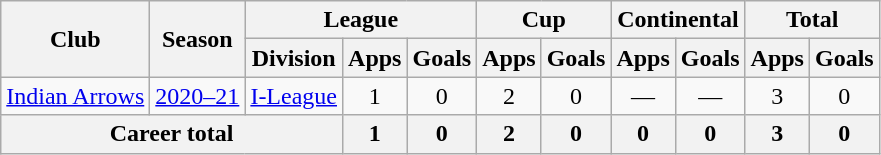<table class=wikitable style=text-align:center>
<tr>
<th rowspan=2>Club</th>
<th rowspan=2>Season</th>
<th colspan=3>League</th>
<th colspan=2>Cup</th>
<th colspan=2>Continental</th>
<th colspan=2>Total</th>
</tr>
<tr>
<th>Division</th>
<th>Apps</th>
<th>Goals</th>
<th>Apps</th>
<th>Goals</th>
<th>Apps</th>
<th>Goals</th>
<th>Apps</th>
<th>Goals</th>
</tr>
<tr>
<td rowspan=1><a href='#'>Indian Arrows</a></td>
<td><a href='#'>2020–21</a></td>
<td><a href='#'>I-League</a></td>
<td>1</td>
<td>0</td>
<td>2</td>
<td>0</td>
<td>—</td>
<td>—</td>
<td>3</td>
<td>0</td>
</tr>
<tr>
<th colspan=3>Career total</th>
<th>1</th>
<th>0</th>
<th>2</th>
<th>0</th>
<th>0</th>
<th>0</th>
<th>3</th>
<th>0</th>
</tr>
</table>
